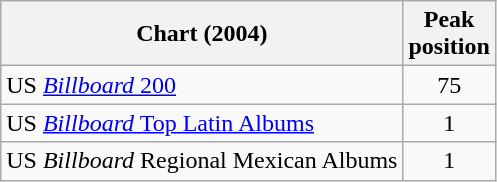<table class="wikitable">
<tr>
<th>Chart (2004)</th>
<th>Peak<br>position</th>
</tr>
<tr>
<td>US <a href='#'><em>Billboard</em> 200</a></td>
<td align="center">75</td>
</tr>
<tr>
<td>US <a href='#'><em>Billboard</em> Top Latin Albums</a></td>
<td align="center">1</td>
</tr>
<tr>
<td>US <em>Billboard</em> Regional Mexican Albums</td>
<td align="center">1</td>
</tr>
</table>
